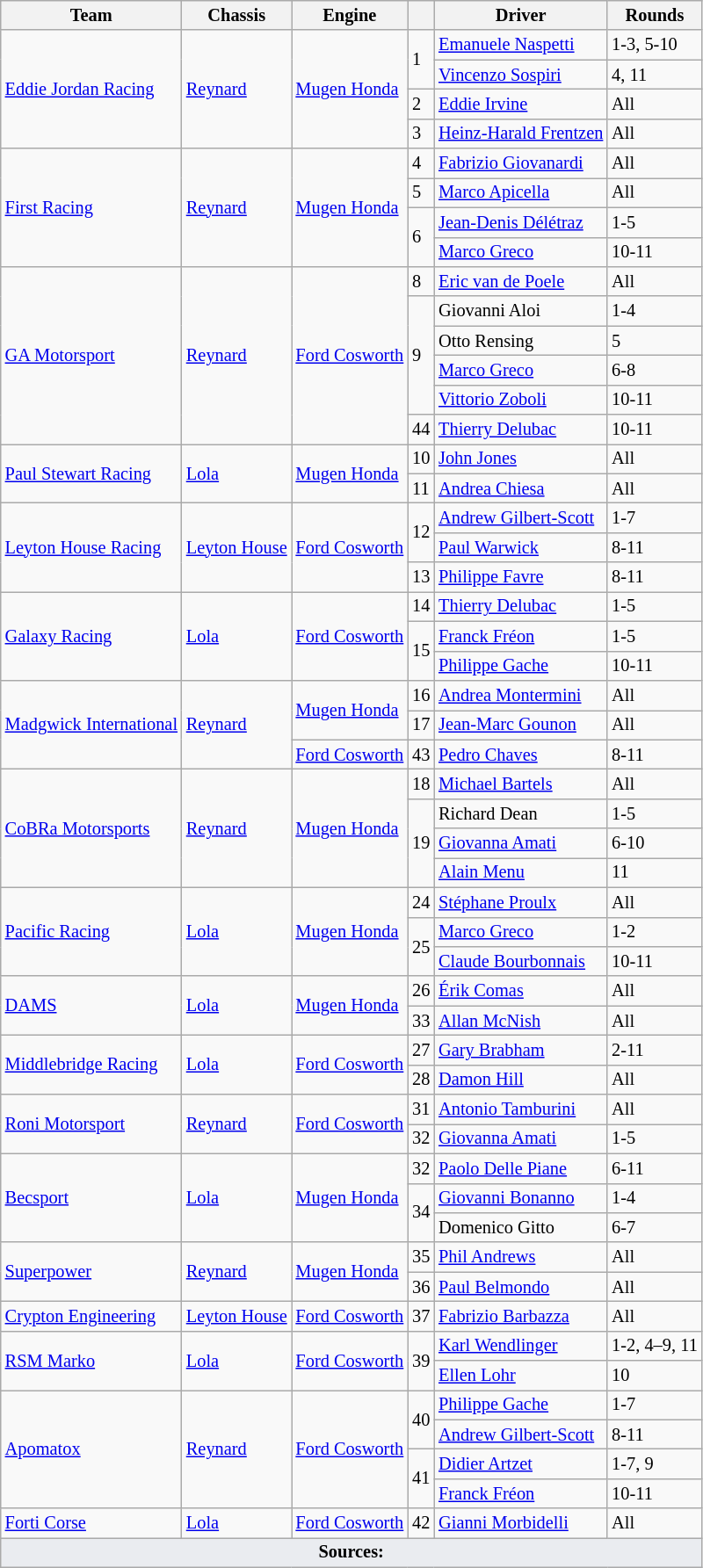<table class="wikitable" style="font-size:85%">
<tr>
<th>Team</th>
<th>Chassis</th>
<th>Engine</th>
<th></th>
<th>Driver</th>
<th>Rounds</th>
</tr>
<tr>
<td rowspan=4> <a href='#'>Eddie Jordan Racing</a></td>
<td rowspan=4><a href='#'>Reynard</a></td>
<td rowspan=4><a href='#'>Mugen Honda</a></td>
<td rowspan=2>1</td>
<td> <a href='#'>Emanuele Naspetti</a></td>
<td>1-3, 5-10</td>
</tr>
<tr>
<td> <a href='#'>Vincenzo Sospiri</a></td>
<td>4, 11</td>
</tr>
<tr>
<td>2</td>
<td> <a href='#'>Eddie Irvine</a></td>
<td>All</td>
</tr>
<tr>
<td>3</td>
<td> <a href='#'>Heinz-Harald Frentzen</a></td>
<td>All</td>
</tr>
<tr>
<td rowspan=4> <a href='#'>First Racing</a></td>
<td rowspan=4><a href='#'>Reynard</a></td>
<td rowspan=4><a href='#'>Mugen Honda</a></td>
<td>4</td>
<td> <a href='#'>Fabrizio Giovanardi</a></td>
<td>All</td>
</tr>
<tr>
<td>5</td>
<td> <a href='#'>Marco Apicella</a></td>
<td>All</td>
</tr>
<tr>
<td rowspan=2>6</td>
<td> <a href='#'>Jean-Denis Délétraz</a></td>
<td>1-5</td>
</tr>
<tr>
<td> <a href='#'>Marco Greco</a></td>
<td>10-11</td>
</tr>
<tr>
<td rowspan=6> <a href='#'>GA Motorsport</a></td>
<td rowspan=6><a href='#'>Reynard</a></td>
<td rowspan=6><a href='#'>Ford Cosworth</a></td>
<td>8</td>
<td> <a href='#'>Eric van de Poele</a></td>
<td>All</td>
</tr>
<tr>
<td rowspan=4>9</td>
<td> Giovanni Aloi</td>
<td>1-4</td>
</tr>
<tr>
<td> Otto Rensing</td>
<td>5</td>
</tr>
<tr>
<td> <a href='#'>Marco Greco</a></td>
<td>6-8</td>
</tr>
<tr>
<td> <a href='#'>Vittorio Zoboli</a></td>
<td>10-11</td>
</tr>
<tr>
<td>44</td>
<td> <a href='#'>Thierry Delubac</a></td>
<td>10-11</td>
</tr>
<tr>
<td rowspan=2> <a href='#'>Paul Stewart Racing</a></td>
<td rowspan=2><a href='#'>Lola</a></td>
<td rowspan=2><a href='#'>Mugen Honda</a></td>
<td>10</td>
<td> <a href='#'>John Jones</a></td>
<td>All</td>
</tr>
<tr>
<td>11</td>
<td> <a href='#'>Andrea Chiesa</a></td>
<td>All</td>
</tr>
<tr>
<td rowspan=3> <a href='#'>Leyton House Racing</a></td>
<td rowspan=3><a href='#'>Leyton House</a></td>
<td rowspan=3><a href='#'>Ford Cosworth</a></td>
<td rowspan=2>12</td>
<td> <a href='#'>Andrew Gilbert-Scott</a></td>
<td>1-7</td>
</tr>
<tr>
<td> <a href='#'>Paul Warwick</a></td>
<td>8-11</td>
</tr>
<tr>
<td>13</td>
<td> <a href='#'>Philippe Favre</a></td>
<td>8-11</td>
</tr>
<tr>
<td rowspan=3> <a href='#'>Galaxy Racing</a></td>
<td rowspan=3><a href='#'>Lola</a></td>
<td rowspan=3><a href='#'>Ford Cosworth</a></td>
<td>14</td>
<td> <a href='#'>Thierry Delubac</a></td>
<td>1-5</td>
</tr>
<tr>
<td rowspan=2>15</td>
<td> <a href='#'>Franck Fréon</a></td>
<td>1-5</td>
</tr>
<tr>
<td> <a href='#'>Philippe Gache</a></td>
<td>10-11</td>
</tr>
<tr>
<td rowspan=3> <a href='#'>Madgwick International</a></td>
<td rowspan=3><a href='#'>Reynard</a></td>
<td rowspan=2><a href='#'>Mugen Honda</a></td>
<td>16</td>
<td> <a href='#'>Andrea Montermini</a></td>
<td>All</td>
</tr>
<tr>
<td>17</td>
<td> <a href='#'>Jean-Marc Gounon</a></td>
<td>All</td>
</tr>
<tr>
<td><a href='#'>Ford Cosworth</a></td>
<td>43</td>
<td> <a href='#'>Pedro Chaves</a></td>
<td>8-11</td>
</tr>
<tr>
<td rowspan=4> <a href='#'>CoBRa Motorsports</a></td>
<td rowspan=4><a href='#'>Reynard</a></td>
<td rowspan=4><a href='#'>Mugen Honda</a></td>
<td>18</td>
<td> <a href='#'>Michael Bartels</a></td>
<td>All</td>
</tr>
<tr>
<td rowspan=3>19</td>
<td> Richard Dean</td>
<td>1-5</td>
</tr>
<tr>
<td> <a href='#'>Giovanna Amati</a></td>
<td>6-10</td>
</tr>
<tr>
<td> <a href='#'>Alain Menu</a></td>
<td>11</td>
</tr>
<tr>
<td rowspan=3> <a href='#'>Pacific Racing</a></td>
<td rowspan=3><a href='#'>Lola</a></td>
<td rowspan=3><a href='#'>Mugen Honda</a></td>
<td>24</td>
<td> <a href='#'>Stéphane Proulx</a></td>
<td>All</td>
</tr>
<tr>
<td rowspan=2>25</td>
<td> <a href='#'>Marco Greco</a></td>
<td>1-2</td>
</tr>
<tr>
<td> <a href='#'>Claude Bourbonnais</a></td>
<td>10-11</td>
</tr>
<tr>
<td rowspan=2> <a href='#'>DAMS</a></td>
<td rowspan=2><a href='#'>Lola</a></td>
<td rowspan=2><a href='#'>Mugen Honda</a></td>
<td>26</td>
<td> <a href='#'>Érik Comas</a></td>
<td>All</td>
</tr>
<tr>
<td>33</td>
<td> <a href='#'>Allan McNish</a></td>
<td>All</td>
</tr>
<tr>
<td rowspan=2> <a href='#'>Middlebridge Racing</a></td>
<td rowspan=2><a href='#'>Lola</a></td>
<td rowspan=2><a href='#'>Ford Cosworth</a></td>
<td>27</td>
<td> <a href='#'>Gary Brabham</a></td>
<td>2-11</td>
</tr>
<tr>
<td>28</td>
<td> <a href='#'>Damon Hill</a></td>
<td>All</td>
</tr>
<tr>
<td rowspan=2> <a href='#'>Roni Motorsport</a></td>
<td rowspan=2><a href='#'>Reynard</a></td>
<td rowspan=2><a href='#'>Ford Cosworth</a></td>
<td>31</td>
<td> <a href='#'>Antonio Tamburini</a></td>
<td>All</td>
</tr>
<tr>
<td>32</td>
<td> <a href='#'>Giovanna Amati</a></td>
<td>1-5</td>
</tr>
<tr>
<td rowspan=3> <a href='#'>Becsport</a></td>
<td rowspan=3><a href='#'>Lola</a></td>
<td rowspan=3><a href='#'>Mugen Honda</a></td>
<td>32</td>
<td> <a href='#'>Paolo Delle Piane</a></td>
<td>6-11</td>
</tr>
<tr>
<td rowspan=2>34</td>
<td> <a href='#'>Giovanni Bonanno</a></td>
<td>1-4</td>
</tr>
<tr>
<td> Domenico Gitto</td>
<td>6-7</td>
</tr>
<tr>
<td rowspan=2> <a href='#'>Superpower</a></td>
<td rowspan=2><a href='#'>Reynard</a></td>
<td rowspan=2><a href='#'>Mugen Honda</a></td>
<td>35</td>
<td> <a href='#'>Phil Andrews</a></td>
<td>All</td>
</tr>
<tr>
<td>36</td>
<td> <a href='#'>Paul Belmondo</a></td>
<td>All</td>
</tr>
<tr>
<td> <a href='#'>Crypton Engineering</a></td>
<td><a href='#'>Leyton House</a></td>
<td><a href='#'>Ford Cosworth</a></td>
<td>37</td>
<td> <a href='#'>Fabrizio Barbazza</a></td>
<td>All</td>
</tr>
<tr>
<td rowspan=2> <a href='#'>RSM Marko</a></td>
<td rowspan=2><a href='#'>Lola</a></td>
<td rowspan=2><a href='#'>Ford Cosworth</a></td>
<td rowspan=2>39</td>
<td> <a href='#'>Karl Wendlinger</a></td>
<td>1-2, 4–9, 11</td>
</tr>
<tr>
<td> <a href='#'>Ellen Lohr</a></td>
<td>10</td>
</tr>
<tr>
<td rowspan=4> <a href='#'>Apomatox</a></td>
<td rowspan=4><a href='#'>Reynard</a></td>
<td rowspan=4><a href='#'>Ford Cosworth</a></td>
<td rowspan=2>40</td>
<td> <a href='#'>Philippe Gache</a></td>
<td>1-7</td>
</tr>
<tr>
<td> <a href='#'>Andrew Gilbert-Scott</a></td>
<td>8-11</td>
</tr>
<tr>
<td rowspan=2>41</td>
<td> <a href='#'>Didier Artzet</a></td>
<td>1-7, 9</td>
</tr>
<tr>
<td> <a href='#'>Franck Fréon</a></td>
<td>10-11</td>
</tr>
<tr>
<td> <a href='#'>Forti Corse</a></td>
<td><a href='#'>Lola</a></td>
<td><a href='#'>Ford Cosworth</a></td>
<td>42</td>
<td> <a href='#'>Gianni Morbidelli</a></td>
<td>All</td>
</tr>
<tr class="sortbottom">
<td colspan="6" style="background-color:#EAECF0;text-align:center"><strong>Sources:</strong></td>
</tr>
</table>
